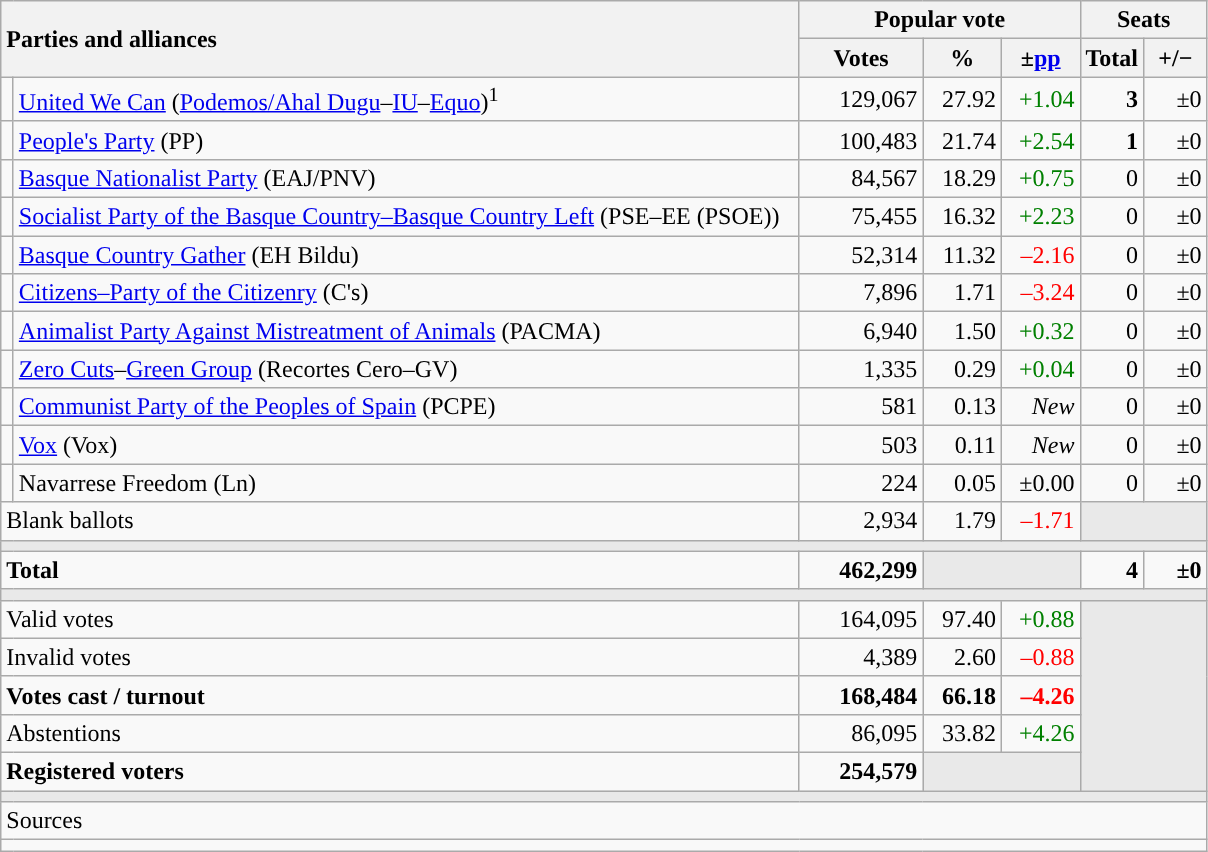<table class="wikitable" style="text-align:right;">
<tr>
<th style="text-align:left;" rowspan="2" colspan="2" width="525">Parties and alliances</th>
<th colspan="3">Popular vote</th>
<th colspan="2">Seats</th>
</tr>
<tr>
<th width="75">Votes</th>
<th width="45">%</th>
<th width="45">±<a href='#'>pp</a></th>
<th width="35">Total</th>
<th width="35">+/−</th>
</tr>
<tr>
<td width="1" style="color:inherit;background:"></td>
<td align="left"><a href='#'>United We Can</a> (<a href='#'>Podemos/Ahal Dugu</a>–<a href='#'>IU</a>–<a href='#'>Equo</a>)<sup>1</sup></td>
<td>129,067</td>
<td>27.92</td>
<td style="color:green;">+1.04</td>
<td><strong>3</strong></td>
<td>±0</td>
</tr>
<tr>
<td style="color:inherit;background:"></td>
<td align="left"><a href='#'>People's Party</a> (PP)</td>
<td>100,483</td>
<td>21.74</td>
<td style="color:green;">+2.54</td>
<td><strong>1</strong></td>
<td>±0</td>
</tr>
<tr>
<td style="color:inherit;background:"></td>
<td align="left"><a href='#'>Basque Nationalist Party</a> (EAJ/PNV)</td>
<td>84,567</td>
<td>18.29</td>
<td style="color:green;">+0.75</td>
<td>0</td>
<td>±0</td>
</tr>
<tr>
<td style="color:inherit;background:"></td>
<td align="left"><a href='#'>Socialist Party of the Basque Country–Basque Country Left</a> (PSE–EE (PSOE))</td>
<td>75,455</td>
<td>16.32</td>
<td style="color:green;">+2.23</td>
<td>0</td>
<td>±0</td>
</tr>
<tr>
<td style="color:inherit;background:"></td>
<td align="left"><a href='#'>Basque Country Gather</a> (EH Bildu)</td>
<td>52,314</td>
<td>11.32</td>
<td style="color:red;">–2.16</td>
<td>0</td>
<td>±0</td>
</tr>
<tr>
<td style="color:inherit;background:"></td>
<td align="left"><a href='#'>Citizens–Party of the Citizenry</a> (C's)</td>
<td>7,896</td>
<td>1.71</td>
<td style="color:red;">–3.24</td>
<td>0</td>
<td>±0</td>
</tr>
<tr>
<td style="color:inherit;background:"></td>
<td align="left"><a href='#'>Animalist Party Against Mistreatment of Animals</a> (PACMA)</td>
<td>6,940</td>
<td>1.50</td>
<td style="color:green;">+0.32</td>
<td>0</td>
<td>±0</td>
</tr>
<tr>
<td style="color:inherit;background:"></td>
<td align="left"><a href='#'>Zero Cuts</a>–<a href='#'>Green Group</a> (Recortes Cero–GV)</td>
<td>1,335</td>
<td>0.29</td>
<td style="color:green;">+0.04</td>
<td>0</td>
<td>±0</td>
</tr>
<tr>
<td style="color:inherit;background:"></td>
<td align="left"><a href='#'>Communist Party of the Peoples of Spain</a> (PCPE)</td>
<td>581</td>
<td>0.13</td>
<td><em>New</em></td>
<td>0</td>
<td>±0</td>
</tr>
<tr>
<td style="color:inherit;background:"></td>
<td align="left"><a href='#'>Vox</a> (Vox)</td>
<td>503</td>
<td>0.11</td>
<td><em>New</em></td>
<td>0</td>
<td>±0</td>
</tr>
<tr>
<td style="color:inherit;background:"></td>
<td align="left">Navarrese Freedom (Ln)</td>
<td>224</td>
<td>0.05</td>
<td>±0.00</td>
<td>0</td>
<td>±0</td>
</tr>
<tr>
<td align="left" colspan="2">Blank ballots</td>
<td>2,934</td>
<td>1.79</td>
<td style="color:red;">–1.71</td>
<td bgcolor="#E9E9E9" colspan="2"></td>
</tr>
<tr>
<td colspan="7" bgcolor="#E9E9E9"></td>
</tr>
<tr style="font-weight:bold;">
<td align="left" colspan="2">Total</td>
<td>462,299</td>
<td bgcolor="#E9E9E9" colspan="2"></td>
<td>4</td>
<td>±0</td>
</tr>
<tr>
<td colspan="7" bgcolor="#E9E9E9"></td>
</tr>
<tr>
<td align="left" colspan="2">Valid votes</td>
<td>164,095</td>
<td>97.40</td>
<td style="color:green;">+0.88</td>
<td bgcolor="#E9E9E9" colspan="2" rowspan="5"></td>
</tr>
<tr>
<td align="left" colspan="2">Invalid votes</td>
<td>4,389</td>
<td>2.60</td>
<td style="color:red;">–0.88</td>
</tr>
<tr style="font-weight:bold;">
<td align="left" colspan="2">Votes cast / turnout</td>
<td>168,484</td>
<td>66.18</td>
<td style="color:red;">–4.26</td>
</tr>
<tr>
<td align="left" colspan="2">Abstentions</td>
<td>86,095</td>
<td>33.82</td>
<td style="color:green;">+4.26</td>
</tr>
<tr style="font-weight:bold;">
<td align="left" colspan="2">Registered voters</td>
<td>254,579</td>
<td bgcolor="#E9E9E9" colspan="2"></td>
</tr>
<tr>
<td colspan="7" bgcolor="#E9E9E9"></td>
</tr>
<tr>
<td align="left" colspan="7">Sources</td>
</tr>
<tr>
<td colspan="7" style="text-align:left; max-width:790px;"></td>
</tr>
</table>
